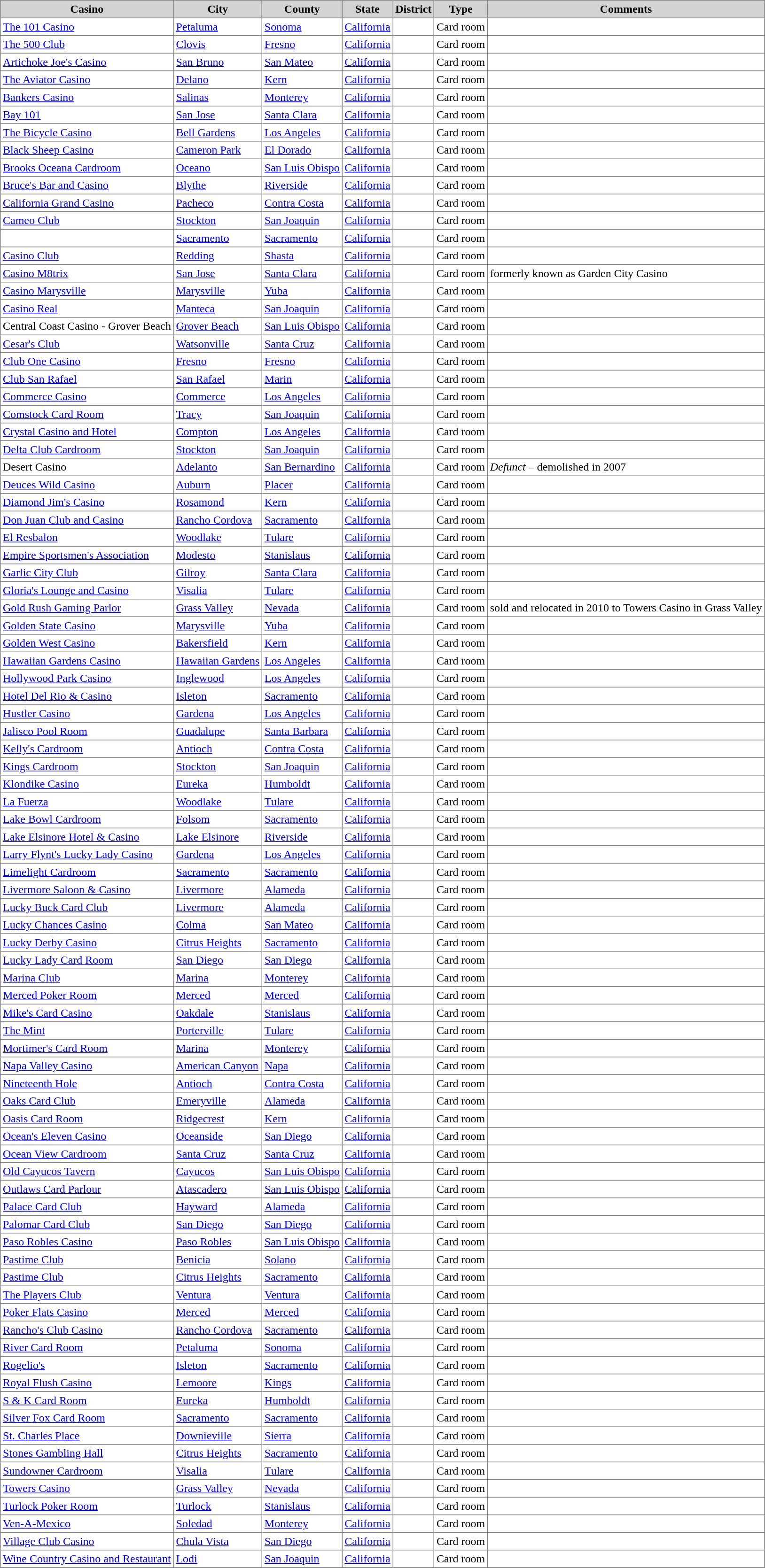<table class="toccolours sortable" border="1" cellpadding="3" style="border-collapse:collapse">
<tr bgcolor=lightgrey>
<th>Casino</th>
<th>City</th>
<th>County</th>
<th>State</th>
<th>District</th>
<th>Type</th>
<th>Comments</th>
</tr>
<tr>
<td><a href='#'>The 101 Casino</a></td>
<td><a href='#'>Petaluma</a></td>
<td><a href='#'>Sonoma</a></td>
<td><a href='#'>California</a></td>
<td></td>
<td>Card room</td>
<td></td>
</tr>
<tr>
<td><a href='#'>The 500 Club</a></td>
<td><a href='#'>Clovis</a></td>
<td><a href='#'>Fresno</a></td>
<td><a href='#'>California</a></td>
<td></td>
<td>Card room</td>
<td></td>
</tr>
<tr>
<td><a href='#'>Artichoke Joe's Casino</a></td>
<td><a href='#'>San Bruno</a></td>
<td><a href='#'>San Mateo</a></td>
<td><a href='#'>California</a></td>
<td></td>
<td>Card room</td>
<td></td>
</tr>
<tr>
<td><a href='#'>The Aviator Casino</a></td>
<td><a href='#'>Delano</a></td>
<td><a href='#'>Kern</a></td>
<td><a href='#'>California</a></td>
<td></td>
<td>Card room</td>
<td></td>
</tr>
<tr>
<td><a href='#'>Bankers Casino</a></td>
<td><a href='#'>Salinas</a></td>
<td><a href='#'>Monterey</a></td>
<td><a href='#'>California</a></td>
<td></td>
<td>Card room</td>
<td></td>
</tr>
<tr>
<td><a href='#'>Bay 101</a></td>
<td><a href='#'>San Jose</a></td>
<td><a href='#'>Santa Clara</a></td>
<td><a href='#'>California</a></td>
<td></td>
<td>Card room</td>
<td></td>
</tr>
<tr>
<td><a href='#'>The Bicycle Casino</a></td>
<td><a href='#'>Bell Gardens</a></td>
<td><a href='#'>Los Angeles</a></td>
<td><a href='#'>California</a></td>
<td></td>
<td>Card room</td>
<td></td>
</tr>
<tr>
<td><a href='#'>Black Sheep Casino</a></td>
<td><a href='#'>Cameron Park</a></td>
<td><a href='#'>El Dorado</a></td>
<td><a href='#'>California</a></td>
<td></td>
<td>Card room</td>
<td></td>
</tr>
<tr>
<td><a href='#'>Brooks Oceana Cardroom</a></td>
<td><a href='#'>Oceano</a></td>
<td><a href='#'>San Luis Obispo</a></td>
<td><a href='#'>California</a></td>
<td></td>
<td>Card room</td>
<td></td>
</tr>
<tr>
<td><a href='#'>Bruce's Bar and Casino</a></td>
<td><a href='#'>Blythe</a></td>
<td><a href='#'>Riverside</a></td>
<td><a href='#'>California</a></td>
<td></td>
<td>Card room</td>
<td></td>
</tr>
<tr>
<td><a href='#'>California Grand Casino</a></td>
<td><a href='#'>Pacheco</a></td>
<td><a href='#'>Contra Costa</a></td>
<td><a href='#'>California</a></td>
<td></td>
<td>Card room</td>
<td></td>
</tr>
<tr>
<td><a href='#'>Cameo Club</a></td>
<td><a href='#'>Stockton</a></td>
<td><a href='#'>San Joaquin</a></td>
<td><a href='#'>California</a></td>
<td></td>
<td>Card room</td>
<td></td>
</tr>
<tr>
<td></td>
<td><a href='#'>Sacramento</a></td>
<td><a href='#'>Sacramento</a></td>
<td><a href='#'>California</a></td>
<td></td>
<td>Card room</td>
<td></td>
</tr>
<tr>
<td><a href='#'>Casino Club</a></td>
<td><a href='#'>Redding</a></td>
<td><a href='#'>Shasta</a></td>
<td><a href='#'>California</a></td>
<td></td>
<td>Card room</td>
<td></td>
</tr>
<tr>
<td><a href='#'>Casino M8trix</a></td>
<td><a href='#'>San Jose</a></td>
<td><a href='#'>Santa Clara</a></td>
<td><a href='#'>California</a></td>
<td></td>
<td>Card room</td>
<td>formerly known as Garden City Casino</td>
</tr>
<tr>
<td><a href='#'>Casino Marysville</a></td>
<td><a href='#'>Marysville</a></td>
<td><a href='#'>Yuba</a></td>
<td><a href='#'>California</a></td>
<td></td>
<td>Card room</td>
<td></td>
</tr>
<tr>
<td><a href='#'>Casino Real</a></td>
<td><a href='#'>Manteca</a></td>
<td><a href='#'>San Joaquin</a></td>
<td><a href='#'>California</a></td>
<td></td>
<td>Card room</td>
<td></td>
</tr>
<tr>
<td>Central Coast Casino - Grover Beach</td>
<td><a href='#'>Grover Beach</a></td>
<td><a href='#'>San Luis Obispo</a></td>
<td><a href='#'>California</a></td>
<td></td>
<td>Card room</td>
<td></td>
</tr>
<tr>
<td><a href='#'>Cesar's Club</a></td>
<td><a href='#'>Watsonville</a></td>
<td><a href='#'>Santa Cruz</a></td>
<td><a href='#'>California</a></td>
<td></td>
<td>Card room</td>
<td></td>
</tr>
<tr>
<td><a href='#'>Club One Casino</a></td>
<td><a href='#'>Fresno</a></td>
<td><a href='#'>Fresno</a></td>
<td><a href='#'>California</a></td>
<td></td>
<td>Card room</td>
<td></td>
</tr>
<tr>
<td><a href='#'>Club San Rafael</a></td>
<td><a href='#'>San Rafael</a></td>
<td><a href='#'>Marin</a></td>
<td><a href='#'>California</a></td>
<td></td>
<td>Card room</td>
<td></td>
</tr>
<tr>
<td><a href='#'>Commerce Casino</a></td>
<td><a href='#'>Commerce</a></td>
<td><a href='#'>Los Angeles</a></td>
<td><a href='#'>California</a></td>
<td></td>
<td>Card room</td>
<td></td>
</tr>
<tr>
<td><a href='#'>Comstock Card Room</a></td>
<td><a href='#'>Tracy</a></td>
<td><a href='#'>San Joaquin</a></td>
<td><a href='#'>California</a></td>
<td></td>
<td>Card room</td>
<td></td>
</tr>
<tr>
<td><a href='#'>Crystal Casino and Hotel</a></td>
<td><a href='#'>Compton</a></td>
<td><a href='#'>Los Angeles</a></td>
<td><a href='#'>California</a></td>
<td></td>
<td>Card room</td>
<td></td>
</tr>
<tr>
<td><a href='#'>Delta Club Cardroom</a></td>
<td><a href='#'>Stockton</a></td>
<td><a href='#'>San Joaquin</a></td>
<td><a href='#'>California</a></td>
<td></td>
<td>Card room</td>
<td></td>
</tr>
<tr>
<td>Desert Casino</td>
<td><a href='#'>Adelanto</a></td>
<td><a href='#'>San Bernardino</a></td>
<td><a href='#'>California</a></td>
<td></td>
<td>Card room</td>
<td><em>Defunct</em> – demolished in 2007</td>
</tr>
<tr>
<td><a href='#'>Deuces Wild Casino</a></td>
<td><a href='#'>Auburn</a></td>
<td><a href='#'>Placer</a></td>
<td><a href='#'>California</a></td>
<td></td>
<td>Card room</td>
<td></td>
</tr>
<tr>
<td><a href='#'>Diamond Jim's Casino</a></td>
<td><a href='#'>Rosamond</a></td>
<td><a href='#'>Kern</a></td>
<td><a href='#'>California</a></td>
<td></td>
<td>Card room</td>
<td></td>
</tr>
<tr>
<td><a href='#'>Don Juan Club and Casino</a></td>
<td><a href='#'>Rancho Cordova</a></td>
<td><a href='#'>Sacramento</a></td>
<td><a href='#'>California</a></td>
<td></td>
<td>Card room</td>
<td></td>
</tr>
<tr>
<td><a href='#'>El Resbalon</a></td>
<td><a href='#'>Woodlake</a></td>
<td><a href='#'>Tulare</a></td>
<td><a href='#'>California</a></td>
<td></td>
<td>Card room</td>
<td></td>
</tr>
<tr>
<td><a href='#'>Empire Sportsmen's Association</a></td>
<td><a href='#'>Modesto</a></td>
<td><a href='#'>Stanislaus</a></td>
<td><a href='#'>California</a></td>
<td></td>
<td>Card room</td>
<td></td>
</tr>
<tr>
<td><a href='#'>Garlic City Club</a></td>
<td><a href='#'>Gilroy</a></td>
<td><a href='#'>Santa Clara</a></td>
<td><a href='#'>California</a></td>
<td></td>
<td>Card room</td>
<td></td>
</tr>
<tr>
<td><a href='#'>Gloria's Lounge and Casino</a></td>
<td><a href='#'>Visalia</a></td>
<td><a href='#'>Tulare</a></td>
<td><a href='#'>California</a></td>
<td></td>
<td>Card room</td>
<td></td>
</tr>
<tr>
<td><a href='#'>Gold Rush Gaming Parlor</a></td>
<td><a href='#'>Grass Valley</a></td>
<td><a href='#'>Nevada</a></td>
<td><a href='#'>California</a></td>
<td></td>
<td>Card room</td>
<td>sold and relocated in 2010 to Towers Casino in Grass Valley</td>
</tr>
<tr>
<td><a href='#'>Golden State Casino</a></td>
<td><a href='#'>Marysville</a></td>
<td><a href='#'>Yuba</a></td>
<td><a href='#'>California</a></td>
<td></td>
<td>Card room</td>
<td></td>
</tr>
<tr>
<td><a href='#'>Golden West Casino</a></td>
<td><a href='#'>Bakersfield</a></td>
<td><a href='#'>Kern</a></td>
<td><a href='#'>California</a></td>
<td></td>
<td>Card room</td>
<td></td>
</tr>
<tr>
<td><a href='#'>Hawaiian Gardens Casino</a></td>
<td><a href='#'>Hawaiian Gardens</a></td>
<td><a href='#'>Los Angeles</a></td>
<td><a href='#'>California</a></td>
<td></td>
<td>Card room</td>
<td></td>
</tr>
<tr>
<td><a href='#'>Hollywood Park Casino</a></td>
<td><a href='#'>Inglewood</a></td>
<td><a href='#'>Los Angeles</a></td>
<td><a href='#'>California</a></td>
<td></td>
<td>Card room</td>
<td></td>
</tr>
<tr>
<td><a href='#'>Hotel Del Rio & Casino</a></td>
<td><a href='#'>Isleton</a></td>
<td><a href='#'>Sacramento</a></td>
<td><a href='#'>California</a></td>
<td></td>
<td>Card room</td>
<td></td>
</tr>
<tr>
<td><a href='#'>Hustler Casino</a></td>
<td><a href='#'>Gardena</a></td>
<td><a href='#'>Los Angeles</a></td>
<td><a href='#'>California</a></td>
<td></td>
<td>Card room</td>
<td></td>
</tr>
<tr>
<td><a href='#'>Jalisco Pool Room</a></td>
<td><a href='#'>Guadalupe</a></td>
<td><a href='#'>Santa Barbara</a></td>
<td><a href='#'>California</a></td>
<td></td>
<td>Card room</td>
<td></td>
</tr>
<tr>
<td><a href='#'>Kelly's Cardroom</a></td>
<td><a href='#'>Antioch</a></td>
<td><a href='#'>Contra Costa</a></td>
<td><a href='#'>California</a></td>
<td></td>
<td>Card room</td>
<td></td>
</tr>
<tr>
<td><a href='#'>Kings Cardroom</a></td>
<td><a href='#'>Stockton</a></td>
<td><a href='#'>San Joaquin</a></td>
<td><a href='#'>California</a></td>
<td></td>
<td>Card room</td>
<td></td>
</tr>
<tr>
<td><a href='#'>Klondike Casino</a></td>
<td><a href='#'>Eureka</a></td>
<td><a href='#'>Humboldt</a></td>
<td><a href='#'>California</a></td>
<td></td>
<td>Card room</td>
<td></td>
</tr>
<tr>
<td><a href='#'>La Fuerza</a></td>
<td><a href='#'>Woodlake</a></td>
<td><a href='#'>Tulare</a></td>
<td><a href='#'>California</a></td>
<td></td>
<td>Card room</td>
<td></td>
</tr>
<tr>
<td><a href='#'>Lake Bowl Cardroom</a></td>
<td><a href='#'>Folsom</a></td>
<td><a href='#'>Sacramento</a></td>
<td><a href='#'>California</a></td>
<td></td>
<td>Card room</td>
<td></td>
</tr>
<tr>
<td><a href='#'>Lake Elsinore Hotel & Casino</a></td>
<td><a href='#'>Lake Elsinore</a></td>
<td><a href='#'>Riverside</a></td>
<td><a href='#'>California</a></td>
<td></td>
<td>Card room</td>
<td></td>
</tr>
<tr>
<td><a href='#'>Larry Flynt's Lucky Lady Casino</a></td>
<td><a href='#'>Gardena</a></td>
<td><a href='#'>Los Angeles</a></td>
<td><a href='#'>California</a></td>
<td></td>
<td>Card room</td>
<td></td>
</tr>
<tr>
<td><a href='#'>Limelight Cardroom</a></td>
<td><a href='#'>Sacramento</a></td>
<td><a href='#'>Sacramento</a></td>
<td><a href='#'>California</a></td>
<td></td>
<td>Card room</td>
<td></td>
</tr>
<tr>
<td><a href='#'>Livermore Saloon & Casino</a></td>
<td><a href='#'>Livermore</a></td>
<td><a href='#'>Alameda</a></td>
<td><a href='#'>California</a></td>
<td></td>
<td>Card room</td>
<td></td>
</tr>
<tr>
<td><a href='#'>Lucky Buck Card Club</a></td>
<td><a href='#'>Livermore</a></td>
<td><a href='#'>Alameda</a></td>
<td><a href='#'>California</a></td>
<td></td>
<td>Card room</td>
<td></td>
</tr>
<tr>
<td><a href='#'>Lucky Chances Casino</a></td>
<td><a href='#'>Colma</a></td>
<td><a href='#'>San Mateo</a></td>
<td><a href='#'>California</a></td>
<td></td>
<td>Card room</td>
<td></td>
</tr>
<tr>
<td><a href='#'>Lucky Derby Casino</a></td>
<td><a href='#'>Citrus Heights</a></td>
<td><a href='#'>Sacramento</a></td>
<td><a href='#'>California</a></td>
<td></td>
<td>Card room</td>
<td></td>
</tr>
<tr>
<td><a href='#'>Lucky Lady Card Room</a></td>
<td><a href='#'>San Diego</a></td>
<td><a href='#'>San Diego</a></td>
<td><a href='#'>California</a></td>
<td></td>
<td>Card room</td>
<td></td>
</tr>
<tr>
<td><a href='#'>Marina Club</a></td>
<td><a href='#'>Marina</a></td>
<td><a href='#'>Monterey</a></td>
<td><a href='#'>California</a></td>
<td></td>
<td>Card room</td>
<td></td>
</tr>
<tr>
<td><a href='#'>Merced Poker Room</a></td>
<td><a href='#'>Merced</a></td>
<td><a href='#'>Merced</a></td>
<td><a href='#'>California</a></td>
<td></td>
<td>Card room</td>
<td></td>
</tr>
<tr>
<td><a href='#'>Mike's Card Casino</a></td>
<td><a href='#'>Oakdale</a></td>
<td><a href='#'>Stanislaus</a></td>
<td><a href='#'>California</a></td>
<td></td>
<td>Card room</td>
<td></td>
</tr>
<tr>
<td><a href='#'>The Mint</a></td>
<td><a href='#'>Porterville</a></td>
<td><a href='#'>Tulare</a></td>
<td><a href='#'>California</a></td>
<td></td>
<td>Card room</td>
<td></td>
</tr>
<tr>
<td><a href='#'>Mortimer's Card Room</a></td>
<td><a href='#'>Marina</a></td>
<td><a href='#'>Monterey</a></td>
<td><a href='#'>California</a></td>
<td></td>
<td>Card room</td>
<td></td>
</tr>
<tr>
<td><a href='#'>Napa Valley Casino</a></td>
<td><a href='#'>American Canyon</a></td>
<td><a href='#'>Napa</a></td>
<td><a href='#'>California</a></td>
<td></td>
<td>Card room</td>
<td></td>
</tr>
<tr>
<td><a href='#'>Nineteenth Hole</a></td>
<td><a href='#'>Antioch</a></td>
<td><a href='#'>Contra Costa</a></td>
<td><a href='#'>California</a></td>
<td></td>
<td>Card room</td>
<td></td>
</tr>
<tr>
<td><a href='#'>Oaks Card Club</a></td>
<td><a href='#'>Emeryville</a></td>
<td><a href='#'>Alameda</a></td>
<td><a href='#'>California</a></td>
<td></td>
<td>Card room</td>
<td></td>
</tr>
<tr>
<td><a href='#'>Oasis Card Room</a></td>
<td><a href='#'>Ridgecrest</a></td>
<td><a href='#'>Kern</a></td>
<td><a href='#'>California</a></td>
<td></td>
<td>Card room</td>
<td></td>
</tr>
<tr>
<td><a href='#'>Ocean's Eleven Casino</a></td>
<td><a href='#'>Oceanside</a></td>
<td><a href='#'>San Diego</a></td>
<td><a href='#'>California</a></td>
<td></td>
<td>Card room</td>
<td></td>
</tr>
<tr>
<td><a href='#'>Ocean View Cardroom</a></td>
<td><a href='#'>Santa Cruz</a></td>
<td><a href='#'>Santa Cruz</a></td>
<td><a href='#'>California</a></td>
<td></td>
<td>Card room</td>
<td></td>
</tr>
<tr>
<td><a href='#'>Old Cayucos Tavern</a></td>
<td><a href='#'>Cayucos</a></td>
<td><a href='#'>San Luis Obispo</a></td>
<td><a href='#'>California</a></td>
<td></td>
<td>Card room</td>
<td></td>
</tr>
<tr>
<td><a href='#'>Outlaws Card Parlour</a></td>
<td><a href='#'>Atascadero</a></td>
<td><a href='#'>San Luis Obispo</a></td>
<td><a href='#'>California</a></td>
<td></td>
<td>Card room</td>
<td></td>
</tr>
<tr>
<td><a href='#'>Palace Card Club</a></td>
<td><a href='#'>Hayward</a></td>
<td><a href='#'>Alameda</a></td>
<td><a href='#'>California</a></td>
<td></td>
<td>Card room</td>
<td></td>
</tr>
<tr>
<td><a href='#'>Palomar Card Club</a></td>
<td><a href='#'>San Diego</a></td>
<td><a href='#'>San Diego</a></td>
<td><a href='#'>California</a></td>
<td></td>
<td>Card room</td>
<td></td>
</tr>
<tr>
<td><a href='#'>Paso Robles Casino</a></td>
<td><a href='#'>Paso Robles</a></td>
<td><a href='#'>San Luis Obispo</a></td>
<td><a href='#'>California</a></td>
<td></td>
<td>Card room</td>
<td></td>
</tr>
<tr>
<td><a href='#'>Pastime Club</a></td>
<td><a href='#'>Benicia</a></td>
<td><a href='#'>Solano</a></td>
<td><a href='#'>California</a></td>
<td></td>
<td>Card room</td>
<td></td>
</tr>
<tr>
<td><a href='#'>Pastime Club</a></td>
<td><a href='#'>Citrus Heights</a></td>
<td><a href='#'>Sacramento</a></td>
<td><a href='#'>California</a></td>
<td></td>
<td>Card room</td>
<td></td>
</tr>
<tr>
<td><a href='#'>The Players Club</a></td>
<td><a href='#'>Ventura</a></td>
<td><a href='#'>Ventura</a></td>
<td><a href='#'>California</a></td>
<td></td>
<td>Card room</td>
<td></td>
</tr>
<tr>
<td><a href='#'>Poker Flats Casino</a></td>
<td><a href='#'>Merced</a></td>
<td><a href='#'>Merced</a></td>
<td><a href='#'>California</a></td>
<td></td>
<td>Card room</td>
<td></td>
</tr>
<tr>
<td><a href='#'>Rancho's Club Casino</a></td>
<td><a href='#'>Rancho Cordova</a></td>
<td><a href='#'>Sacramento</a></td>
<td><a href='#'>California</a></td>
<td></td>
<td>Card room</td>
<td></td>
</tr>
<tr>
<td><a href='#'>River Card Room</a></td>
<td><a href='#'>Petaluma</a></td>
<td><a href='#'>Sonoma</a></td>
<td><a href='#'>California</a></td>
<td></td>
<td>Card room</td>
<td></td>
</tr>
<tr>
<td><a href='#'>Rogelio's</a></td>
<td><a href='#'>Isleton</a></td>
<td><a href='#'>Sacramento</a></td>
<td><a href='#'>California</a></td>
<td></td>
<td>Card room</td>
<td></td>
</tr>
<tr>
<td><a href='#'>Royal Flush Casino</a></td>
<td><a href='#'>Lemoore</a></td>
<td><a href='#'>Kings</a></td>
<td><a href='#'>California</a></td>
<td></td>
<td>Card room</td>
<td></td>
</tr>
<tr>
<td><a href='#'>S & K Card Room</a></td>
<td><a href='#'>Eureka</a></td>
<td><a href='#'>Humboldt</a></td>
<td><a href='#'>California</a></td>
<td></td>
<td>Card room</td>
<td></td>
</tr>
<tr>
<td><a href='#'>Silver Fox Card Room</a></td>
<td><a href='#'>Sacramento</a></td>
<td><a href='#'>Sacramento</a></td>
<td><a href='#'>California</a></td>
<td></td>
<td>Card room</td>
<td></td>
</tr>
<tr>
<td><a href='#'>St. Charles Place</a></td>
<td><a href='#'>Downieville</a></td>
<td><a href='#'>Sierra</a></td>
<td><a href='#'>California</a></td>
<td></td>
<td>Card room</td>
<td></td>
</tr>
<tr>
<td><a href='#'>Stones Gambling Hall</a></td>
<td><a href='#'>Citrus Heights</a></td>
<td><a href='#'>Sacramento</a></td>
<td><a href='#'>California</a></td>
<td></td>
<td>Card room</td>
<td></td>
</tr>
<tr>
<td><a href='#'>Sundowner Cardroom</a></td>
<td><a href='#'>Visalia</a></td>
<td><a href='#'>Tulare</a></td>
<td><a href='#'>California</a></td>
<td></td>
<td>Card room</td>
<td></td>
</tr>
<tr>
<td><a href='#'>Towers Casino</a></td>
<td><a href='#'>Grass Valley</a></td>
<td><a href='#'>Nevada</a></td>
<td><a href='#'>California</a></td>
<td></td>
<td>Card room</td>
<td></td>
</tr>
<tr>
<td><a href='#'>Turlock Poker Room</a></td>
<td><a href='#'>Turlock</a></td>
<td><a href='#'>Stanislaus</a></td>
<td><a href='#'>California</a></td>
<td></td>
<td>Card room</td>
<td></td>
</tr>
<tr>
<td><a href='#'>Ven-A-Mexico</a></td>
<td><a href='#'>Soledad</a></td>
<td><a href='#'>Monterey</a></td>
<td><a href='#'>California</a></td>
<td></td>
<td>Card room</td>
<td></td>
</tr>
<tr>
<td><a href='#'>Village Club Casino</a></td>
<td><a href='#'>Chula Vista</a></td>
<td><a href='#'>San Diego</a></td>
<td><a href='#'>California</a></td>
<td></td>
<td>Card room</td>
<td></td>
</tr>
<tr>
<td><a href='#'>Wine Country Casino and Restaurant</a></td>
<td><a href='#'>Lodi</a></td>
<td><a href='#'>San Joaquin</a></td>
<td><a href='#'>California</a></td>
<td></td>
<td>Card room</td>
<td></td>
</tr>
<tr>
</tr>
</table>
